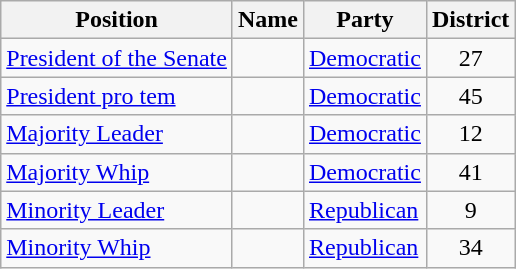<table class="wikitable sortable">
<tr>
<th>Position</th>
<th>Name</th>
<th>Party</th>
<th>District</th>
</tr>
<tr>
<td><a href='#'>President of the Senate</a></td>
<td></td>
<td><a href='#'>Democratic</a></td>
<td style="text-align:center;">27</td>
</tr>
<tr>
<td><a href='#'>President pro tem</a></td>
<td></td>
<td><a href='#'>Democratic</a></td>
<td style="text-align:center;">45</td>
</tr>
<tr>
<td><a href='#'>Majority Leader</a></td>
<td></td>
<td><a href='#'>Democratic</a></td>
<td style="text-align:center;">12</td>
</tr>
<tr>
<td><a href='#'>Majority Whip</a></td>
<td></td>
<td><a href='#'>Democratic</a></td>
<td style="text-align:center;">41</td>
</tr>
<tr>
<td><a href='#'>Minority Leader</a></td>
<td></td>
<td><a href='#'>Republican</a></td>
<td style="text-align:center;">9</td>
</tr>
<tr>
<td><a href='#'>Minority Whip</a></td>
<td></td>
<td><a href='#'>Republican</a></td>
<td style="text-align:center;">34</td>
</tr>
</table>
